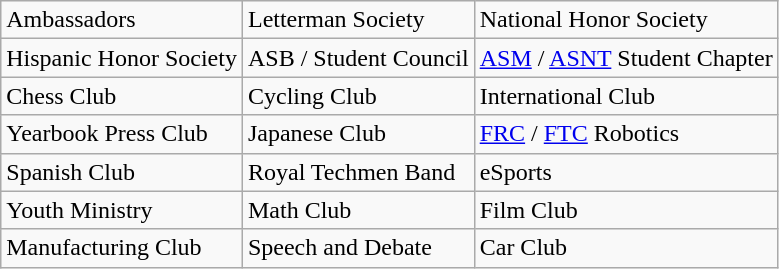<table class="wikitable">
<tr>
<td>Ambassadors</td>
<td>Letterman Society</td>
<td>National Honor Society</td>
</tr>
<tr>
<td>Hispanic Honor Society</td>
<td>ASB / Student Council</td>
<td><a href='#'>ASM</a> / <a href='#'>ASNT</a> Student Chapter</td>
</tr>
<tr>
<td>Chess Club</td>
<td>Cycling Club</td>
<td>International Club</td>
</tr>
<tr>
<td>Yearbook Press Club</td>
<td>Japanese Club</td>
<td><a href='#'>FRC</a> / <a href='#'>FTC</a> Robotics</td>
</tr>
<tr>
<td>Spanish Club</td>
<td>Royal Techmen Band</td>
<td>eSports</td>
</tr>
<tr>
<td>Youth Ministry</td>
<td>Math Club</td>
<td>Film Club</td>
</tr>
<tr>
<td>Manufacturing Club</td>
<td>Speech and Debate</td>
<td>Car Club</td>
</tr>
</table>
